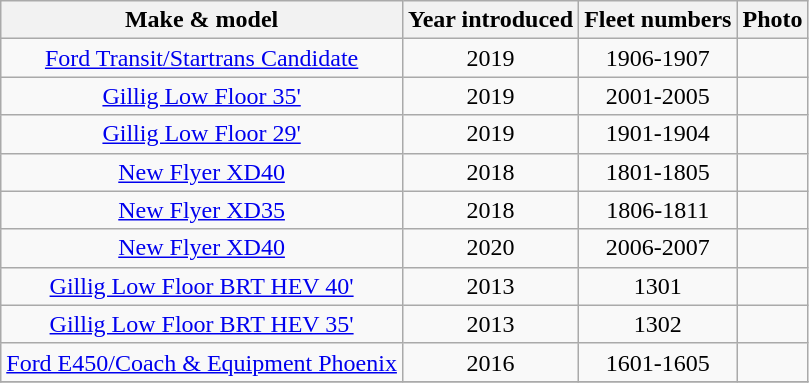<table class="wikitable sortable" style="border-collapse:collapse">
<tr>
<th>Make & model</th>
<th>Year introduced</th>
<th>Fleet numbers</th>
<th>Photo</th>
</tr>
<tr align=center>
<td><a href='#'>Ford Transit/Startrans Candidate</a></td>
<td align=center>2019</td>
<td align=center>1906-1907</td>
<td></td>
</tr>
<tr align=center>
<td><a href='#'>Gillig Low Floor 35'</a></td>
<td align=center>2019</td>
<td align=center>2001-2005</td>
<td></td>
</tr>
<tr align=center>
<td><a href='#'>Gillig Low Floor 29'</a></td>
<td align=center>2019</td>
<td align=center>1901-1904</td>
<td></td>
</tr>
<tr align=center>
<td><a href='#'>New Flyer XD40</a></td>
<td align=center>2018</td>
<td align=center>1801-1805</td>
<td></td>
</tr>
<tr align=center>
<td><a href='#'>New Flyer XD35</a></td>
<td>2018</td>
<td>1806-1811</td>
<td></td>
</tr>
<tr align=center>
<td><a href='#'>New Flyer XD40</a></td>
<td>2020</td>
<td>2006-2007</td>
<td></td>
</tr>
<tr align=center>
<td><a href='#'>Gillig Low Floor BRT HEV 40'</a></td>
<td align="center">2013</td>
<td align="center">1301</td>
<td></td>
</tr>
<tr align=center>
<td><a href='#'>Gillig Low Floor BRT HEV 35'</a></td>
<td>2013</td>
<td>1302</td>
<td></td>
</tr>
<tr align=center>
<td><a href='#'>Ford E450/Coach & Equipment Phoenix</a></td>
<td align="center">2016</td>
<td align="center">1601-1605</td>
<td></td>
</tr>
<tr>
</tr>
</table>
